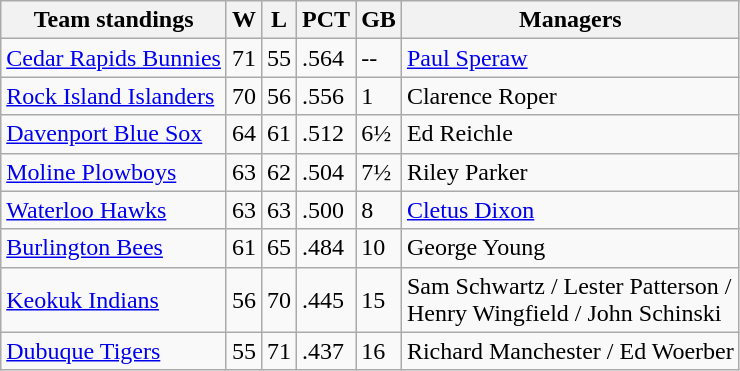<table class="wikitable">
<tr>
<th>Team standings</th>
<th>W</th>
<th>L</th>
<th>PCT</th>
<th>GB</th>
<th>Managers</th>
</tr>
<tr>
<td><a href='#'>Cedar Rapids Bunnies</a></td>
<td>71</td>
<td>55</td>
<td>.564</td>
<td>--</td>
<td><a href='#'>Paul Speraw</a></td>
</tr>
<tr>
<td><a href='#'>Rock Island Islanders</a></td>
<td>70</td>
<td>56</td>
<td>.556</td>
<td>1</td>
<td>Clarence Roper</td>
</tr>
<tr>
<td><a href='#'>Davenport Blue Sox</a></td>
<td>64</td>
<td>61</td>
<td>.512</td>
<td>6½</td>
<td>Ed Reichle</td>
</tr>
<tr>
<td><a href='#'>Moline Plowboys</a></td>
<td>63</td>
<td>62</td>
<td>.504</td>
<td>7½</td>
<td>Riley Parker</td>
</tr>
<tr>
<td><a href='#'>Waterloo Hawks</a></td>
<td>63</td>
<td>63</td>
<td>.500</td>
<td>8</td>
<td><a href='#'>Cletus Dixon</a></td>
</tr>
<tr>
<td><a href='#'>Burlington Bees</a></td>
<td>61</td>
<td>65</td>
<td>.484</td>
<td>10</td>
<td>George Young</td>
</tr>
<tr>
<td><a href='#'>Keokuk Indians</a></td>
<td>56</td>
<td>70</td>
<td>.445</td>
<td>15</td>
<td>Sam Schwartz / Lester Patterson /<br> Henry Wingfield / John Schinski</td>
</tr>
<tr>
<td><a href='#'>Dubuque Tigers</a></td>
<td>55</td>
<td>71</td>
<td>.437</td>
<td>16</td>
<td>Richard Manchester / Ed Woerber</td>
</tr>
</table>
